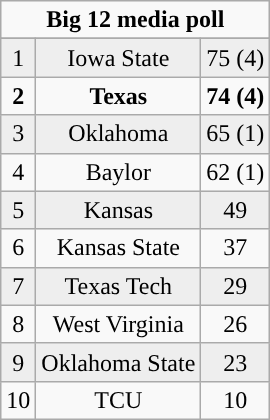<table class="wikitable" style="display: inline-table;">
<tr>
<td align="center" Colspan="3"><strong>Big 12 media poll</strong></td>
</tr>
<tr align="center">
</tr>
<tr align="center" style="background:#eeeeee;">
<td>1</td>
<td>Iowa State</td>
<td>75 (4)</td>
</tr>
<tr align="center">
<td><strong>2</strong></td>
<td><strong>Texas</strong></td>
<td><strong>74 (4)</strong></td>
</tr>
<tr align="center" style="background:#eeeeee;">
<td>3</td>
<td>Oklahoma</td>
<td>65 (1)</td>
</tr>
<tr align="center">
<td>4</td>
<td>Baylor</td>
<td>62 (1)</td>
</tr>
<tr align="center" style="background:#eeeeee;">
<td>5</td>
<td>Kansas</td>
<td>49</td>
</tr>
<tr align="center">
<td>6</td>
<td>Kansas State</td>
<td>37</td>
</tr>
<tr align="center" style="background:#eeeeee;">
<td>7</td>
<td>Texas Tech</td>
<td>29</td>
</tr>
<tr align="center">
<td>8</td>
<td>West Virginia</td>
<td>26</td>
</tr>
<tr align="center" style="background:#eeeeee;">
<td>9</td>
<td>Oklahoma State</td>
<td>23</td>
</tr>
<tr align="center">
<td>10</td>
<td>TCU</td>
<td>10</td>
</tr>
</table>
